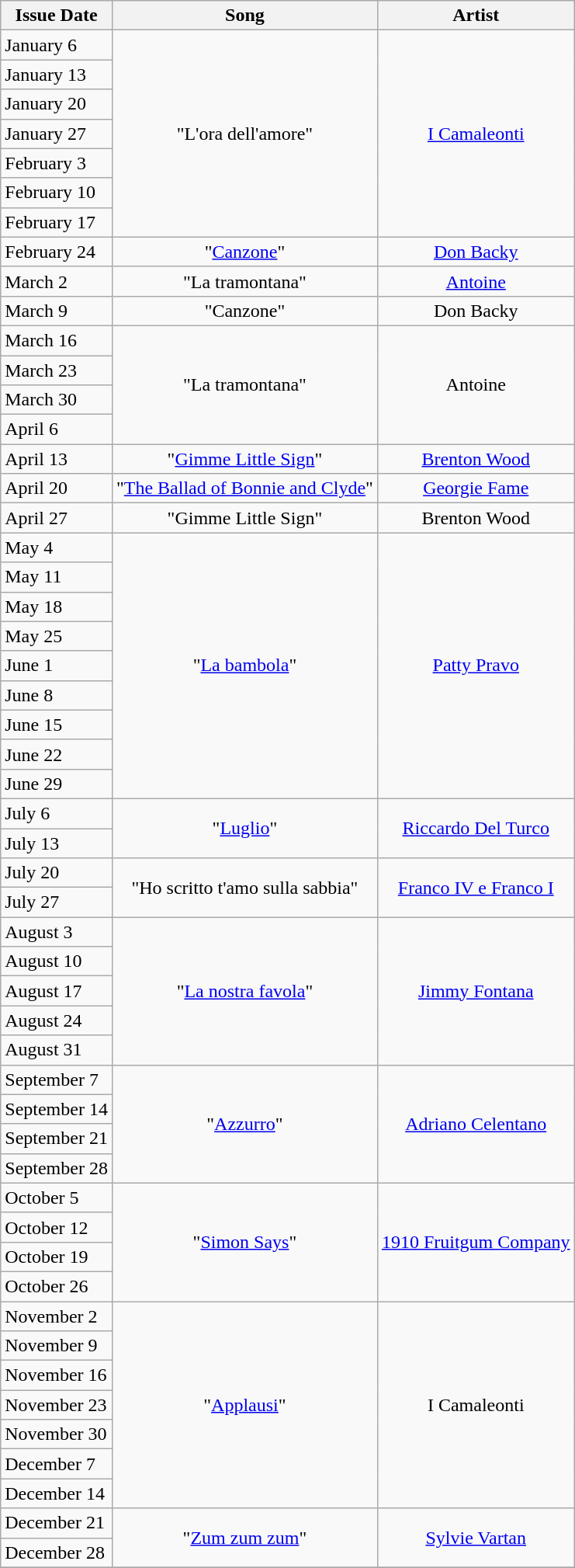<table class="wikitable">
<tr>
<th>Issue Date</th>
<th>Song</th>
<th>Artist</th>
</tr>
<tr>
<td>January 6</td>
<td align="center" rowspan="7">"L'ora dell'amore"</td>
<td align="center" rowspan="7"><a href='#'>I Camaleonti</a></td>
</tr>
<tr>
<td>January 13</td>
</tr>
<tr>
<td>January 20</td>
</tr>
<tr>
<td>January 27</td>
</tr>
<tr>
<td>February 3</td>
</tr>
<tr>
<td>February 10</td>
</tr>
<tr>
<td>February 17</td>
</tr>
<tr>
<td>February 24</td>
<td align="center">"<a href='#'>Canzone</a>"</td>
<td align="center" "><a href='#'>Don Backy</a></td>
</tr>
<tr>
<td>March 2</td>
<td align="center">"La tramontana"</td>
<td align="center"><a href='#'>Antoine</a></td>
</tr>
<tr>
<td>March 9</td>
<td align="center">"Canzone"</td>
<td align="center">Don Backy</td>
</tr>
<tr>
<td>March 16</td>
<td align="center" rowspan="4">"La tramontana"</td>
<td align="center" rowspan="4">Antoine</td>
</tr>
<tr>
<td>March 23</td>
</tr>
<tr>
<td>March 30</td>
</tr>
<tr>
<td>April 6</td>
</tr>
<tr>
<td>April 13</td>
<td align="center">"<a href='#'>Gimme Little Sign</a>"</td>
<td align="center"><a href='#'>Brenton Wood</a></td>
</tr>
<tr>
<td>April 20</td>
<td align="center">"<a href='#'>The Ballad of Bonnie and Clyde</a>"</td>
<td align="center"><a href='#'>Georgie Fame</a></td>
</tr>
<tr>
<td>April 27</td>
<td align="center">"Gimme Little Sign"</td>
<td align="center">Brenton Wood</td>
</tr>
<tr>
<td>May 4</td>
<td align="center" rowspan="9">"<a href='#'>La bambola</a>"</td>
<td align="center" rowspan="9"><a href='#'>Patty Pravo</a></td>
</tr>
<tr>
<td>May 11</td>
</tr>
<tr>
<td>May 18</td>
</tr>
<tr>
<td>May 25</td>
</tr>
<tr>
<td>June 1</td>
</tr>
<tr>
<td>June 8</td>
</tr>
<tr>
<td>June 15</td>
</tr>
<tr>
<td>June 22</td>
</tr>
<tr>
<td>June 29</td>
</tr>
<tr>
<td>July 6</td>
<td align="center" rowspan="2">"<a href='#'>Luglio</a>"</td>
<td align="center" rowspan="2"><a href='#'>Riccardo Del Turco</a></td>
</tr>
<tr>
<td>July 13</td>
</tr>
<tr>
<td>July 20</td>
<td align="center" rowspan="2">"Ho scritto t'amo sulla sabbia"</td>
<td align="center" rowspan="2"><a href='#'>Franco IV e Franco I</a></td>
</tr>
<tr>
<td>July 27</td>
</tr>
<tr>
<td>August 3</td>
<td align="center" rowspan="5">"<a href='#'>La nostra favola</a>"</td>
<td align="center" rowspan="5"><a href='#'>Jimmy Fontana</a></td>
</tr>
<tr>
<td>August 10</td>
</tr>
<tr>
<td>August 17</td>
</tr>
<tr>
<td>August 24</td>
</tr>
<tr>
<td>August 31</td>
</tr>
<tr>
<td>September 7</td>
<td align="center" rowspan="4">"<a href='#'>Azzurro</a>"</td>
<td align="center" rowspan="4"><a href='#'>Adriano Celentano</a></td>
</tr>
<tr>
<td>September 14</td>
</tr>
<tr>
<td>September 21</td>
</tr>
<tr>
<td>September 28</td>
</tr>
<tr>
<td>October 5</td>
<td align="center" rowspan="4">"<a href='#'>Simon Says</a>"</td>
<td align="center" rowspan="4"><a href='#'>1910 Fruitgum Company</a></td>
</tr>
<tr>
<td>October 12</td>
</tr>
<tr>
<td>October 19</td>
</tr>
<tr>
<td>October 26</td>
</tr>
<tr>
<td>November 2</td>
<td align="center" rowspan="7">"<a href='#'>Applausi</a>"</td>
<td align="center" rowspan="7">I Camaleonti</td>
</tr>
<tr>
<td>November 9</td>
</tr>
<tr>
<td>November 16</td>
</tr>
<tr>
<td>November 23</td>
</tr>
<tr>
<td>November 30</td>
</tr>
<tr>
<td>December 7</td>
</tr>
<tr>
<td>December 14</td>
</tr>
<tr>
<td>December 21</td>
<td align="center" rowspan="2">"<a href='#'>Zum zum zum</a>"</td>
<td align="center" rowspan="2"><a href='#'>Sylvie Vartan</a></td>
</tr>
<tr>
<td>December 28</td>
</tr>
<tr>
</tr>
</table>
